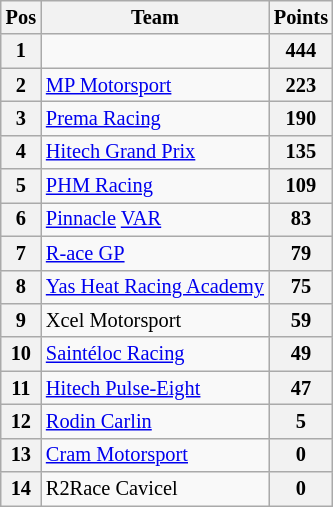<table class="wikitable" style="font-size: 85%">
<tr>
<th>Pos</th>
<th>Team</th>
<th>Points</th>
</tr>
<tr>
<th>1</th>
<td></td>
<th>444</th>
</tr>
<tr>
<th>2</th>
<td> <a href='#'>MP Motorsport</a></td>
<th>223</th>
</tr>
<tr>
<th>3</th>
<td> <a href='#'>Prema Racing</a></td>
<th>190</th>
</tr>
<tr>
<th>4</th>
<td> <a href='#'>Hitech Grand Prix</a></td>
<th>135</th>
</tr>
<tr>
<th>5</th>
<td> <a href='#'>PHM Racing</a></td>
<th>109</th>
</tr>
<tr>
<th>6</th>
<td> <a href='#'>Pinnacle</a> <a href='#'>VAR</a></td>
<th>83</th>
</tr>
<tr>
<th>7</th>
<td> <a href='#'>R-ace GP</a></td>
<th>79</th>
</tr>
<tr>
<th>8</th>
<td> <a href='#'>Yas Heat Racing Academy</a></td>
<th>75</th>
</tr>
<tr>
<th>9</th>
<td> Xcel Motorsport</td>
<th>59</th>
</tr>
<tr>
<th>10</th>
<td> <a href='#'>Saintéloc Racing</a></td>
<th>49</th>
</tr>
<tr>
<th>11</th>
<td> <a href='#'>Hitech Pulse-Eight</a></td>
<th>47</th>
</tr>
<tr>
<th>12</th>
<td> <a href='#'>Rodin Carlin</a></td>
<th>5</th>
</tr>
<tr>
<th>13</th>
<td> <a href='#'>Cram Motorsport</a></td>
<th>0</th>
</tr>
<tr>
<th>14</th>
<td> R2Race Cavicel</td>
<th>0</th>
</tr>
</table>
